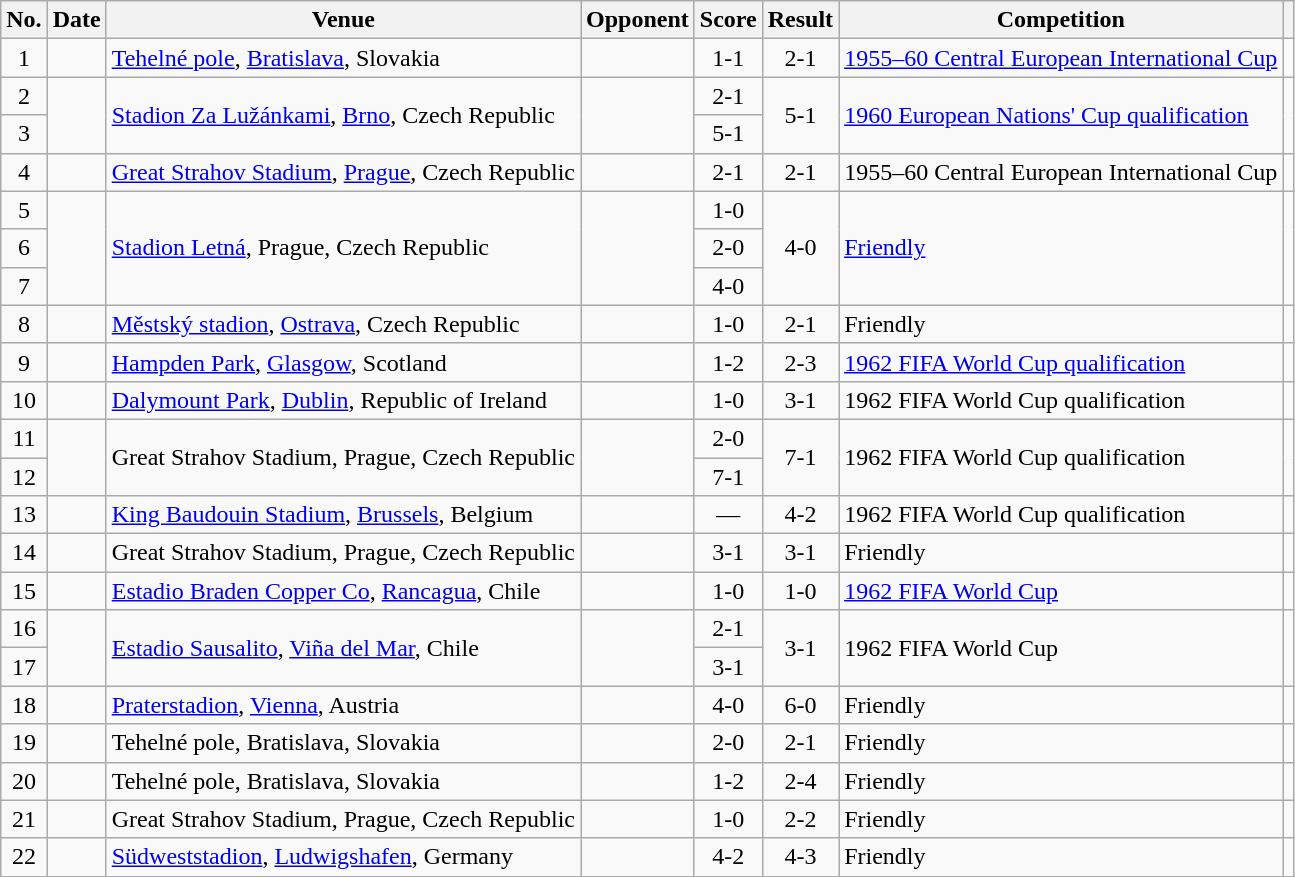<table class="wikitable sortable">
<tr>
<th scope="col">No.</th>
<th scope="col">Date</th>
<th scope="col">Venue</th>
<th scope="col">Opponent</th>
<th scope="col">Score</th>
<th scope="col">Result</th>
<th scope="col">Competition</th>
<th scope="col" class="unsortable"></th>
</tr>
<tr>
<td style="text-align:center">1</td>
<td></td>
<td><a href='#'>Tehelné pole</a>, <a href='#'>Bratislava</a>, Slovakia</td>
<td></td>
<td style="text-align:center">1-1</td>
<td style="text-align:center">2-1</td>
<td><a href='#'>1955–60 Central European International Cup</a></td>
<td></td>
</tr>
<tr>
<td style="text-align:center">2</td>
<td rowspan="2"></td>
<td rowspan="2"><a href='#'>Stadion Za Lužánkami</a>, <a href='#'>Brno</a>, Czech Republic</td>
<td rowspan="2"></td>
<td style="text-align:center">2-1</td>
<td rowspan="2" style="text-align:center">5-1</td>
<td rowspan="2"><a href='#'>1960 European Nations' Cup qualification</a></td>
<td rowspan="2"></td>
</tr>
<tr>
<td style="text-align:center">3</td>
<td style="text-align:center">5-1</td>
</tr>
<tr>
<td style="text-align:center">4</td>
<td></td>
<td><a href='#'>Great Strahov Stadium</a>, <a href='#'>Prague</a>, Czech Republic</td>
<td></td>
<td style="text-align:center">2-1</td>
<td style="text-align:center">2-1</td>
<td>1955–60 Central European International Cup</td>
<td></td>
</tr>
<tr>
<td style="text-align:center">5</td>
<td rowspan="3"></td>
<td rowspan="3"><a href='#'>Stadion Letná</a>, Prague, Czech Republic</td>
<td rowspan="3"></td>
<td style="text-align:center">1-0</td>
<td rowspan="3" style="text-align:center">4-0</td>
<td rowspan="3"><a href='#'>Friendly</a></td>
<td rowspan="3"></td>
</tr>
<tr>
<td style="text-align:center">6</td>
<td style="text-align:center">2-0</td>
</tr>
<tr>
<td style="text-align:center">7</td>
<td style="text-align:center">4-0</td>
</tr>
<tr>
<td style="text-align:center">8</td>
<td></td>
<td><a href='#'>Městský stadion</a>, <a href='#'>Ostrava</a>, Czech Republic</td>
<td></td>
<td style="text-align:center">1-0</td>
<td style="text-align:center">2-1</td>
<td>Friendly</td>
<td></td>
</tr>
<tr>
<td style="text-align:center">9</td>
<td></td>
<td><a href='#'>Hampden Park</a>, <a href='#'>Glasgow</a>, Scotland</td>
<td></td>
<td style="text-align:center">1-2</td>
<td style="text-align:center">2-3</td>
<td><a href='#'>1962 FIFA World Cup qualification</a></td>
<td></td>
</tr>
<tr>
<td style="text-align:center">10</td>
<td></td>
<td><a href='#'>Dalymount Park</a>, <a href='#'>Dublin</a>, Republic of Ireland</td>
<td></td>
<td style="text-align:center">1-0</td>
<td style="text-align:center">3-1</td>
<td>1962 FIFA World Cup qualification</td>
<td></td>
</tr>
<tr>
<td style="text-align:center">11</td>
<td rowspan="2"></td>
<td rowspan="2">Great Strahov Stadium, Prague, Czech Republic</td>
<td rowspan="2"></td>
<td style="text-align:center">2-0</td>
<td rowspan="2" style="text-align:center">7-1</td>
<td rowspan="2">1962 FIFA World Cup qualification</td>
<td rowspan="2"></td>
</tr>
<tr>
<td style="text-align:center">12</td>
<td style="text-align:center">7-1</td>
</tr>
<tr>
<td style="text-align:center">13</td>
<td></td>
<td><a href='#'>King Baudouin Stadium</a>, <a href='#'>Brussels</a>, Belgium</td>
<td></td>
<td style="text-align:center">—</td>
<td style="text-align:center">4-2</td>
<td>1962 FIFA World Cup qualification</td>
<td></td>
</tr>
<tr>
<td style="text-align:center">14</td>
<td></td>
<td>Great Strahov Stadium, Prague, Czech Republic</td>
<td></td>
<td style="text-align:center">3-1</td>
<td style="text-align:center">3-1</td>
<td>Friendly</td>
<td></td>
</tr>
<tr>
<td style="text-align:center">15</td>
<td></td>
<td><a href='#'>Estadio Braden Copper Co</a>, <a href='#'>Rancagua</a>, Chile</td>
<td></td>
<td style="text-align:center">1-0</td>
<td style="text-align:center">1-0</td>
<td><a href='#'>1962 FIFA World Cup</a></td>
<td></td>
</tr>
<tr>
<td style="text-align:center">16</td>
<td rowspan="2"></td>
<td rowspan="2"><a href='#'>Estadio Sausalito</a>, <a href='#'>Viña del Mar</a>, Chile</td>
<td rowspan="2"></td>
<td style="text-align:center">2-1</td>
<td rowspan="2" style="text-align:center">3-1</td>
<td rowspan="2">1962 FIFA World Cup</td>
<td rowspan="2"></td>
</tr>
<tr>
<td style="text-align:center">17</td>
<td style="text-align:center">3-1</td>
</tr>
<tr>
<td style="text-align:center">18</td>
<td></td>
<td><a href='#'>Praterstadion</a>, <a href='#'>Vienna</a>, Austria</td>
<td></td>
<td style="text-align:center">4-0</td>
<td style="text-align:center">6-0</td>
<td>Friendly</td>
<td></td>
</tr>
<tr>
<td style="text-align:center">19</td>
<td></td>
<td>Tehelné pole, Bratislava, Slovakia</td>
<td></td>
<td style="text-align:center">2-0</td>
<td style="text-align:center">2-1</td>
<td>Friendly</td>
<td></td>
</tr>
<tr>
<td style="text-align:center">20</td>
<td></td>
<td>Tehelné pole, Bratislava, Slovakia</td>
<td></td>
<td style="text-align:center">1-2</td>
<td style="text-align:center">2-4</td>
<td>Friendly</td>
<td></td>
</tr>
<tr>
<td style="text-align:center">21</td>
<td></td>
<td>Great Strahov Stadium, Prague, Czech Republic</td>
<td></td>
<td style="text-align:center">1-0</td>
<td style="text-align:center">2-2</td>
<td>Friendly</td>
<td></td>
</tr>
<tr>
<td style="text-align:center">22</td>
<td></td>
<td><a href='#'>Südweststadion</a>, <a href='#'>Ludwigshafen</a>, Germany</td>
<td></td>
<td style="text-align:center">4-2</td>
<td style="text-align:center">4-3</td>
<td>Friendly</td>
<td></td>
</tr>
</table>
